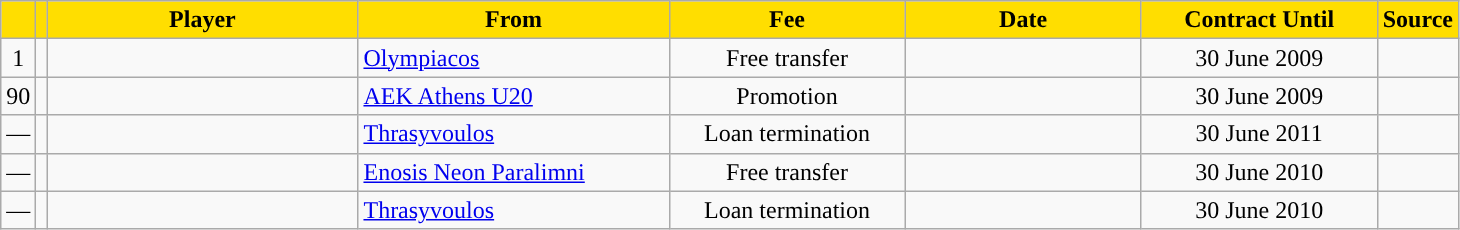<table class="wikitable sortable">
<tr>
<th style="background:#FFDE00"></th>
<th style="background:#FFDE00"></th>
<th width=200 style="background:#FFDE00">Player</th>
<th width=200 style="background:#FFDE00">From</th>
<th width=150 style="background:#FFDE00">Fee</th>
<th width=150 style="background:#FFDE00">Date</th>
<th width=150 style="background:#FFDE00">Contract Until</th>
<th style="background:#FFDE00">Source</th>
</tr>
<tr>
<td align=center>1</td>
<td align=center></td>
<td></td>
<td> <a href='#'>Olympiacos</a></td>
<td align=center>Free transfer</td>
<td align=center></td>
<td align=center>30 June 2009</td>
<td align=center></td>
</tr>
<tr>
<td align=center>90</td>
<td align=center></td>
<td></td>
<td> <a href='#'>AEK Athens U20</a></td>
<td align=center>Promotion</td>
<td align=center></td>
<td align=center>30 June 2009</td>
<td align=center></td>
</tr>
<tr>
<td align=center>—</td>
<td align=center></td>
<td></td>
<td> <a href='#'>Thrasyvoulos</a></td>
<td align=center>Loan termination</td>
<td align=center></td>
<td align=center>30 June 2011</td>
<td align=center></td>
</tr>
<tr>
<td align=center>—</td>
<td align=center></td>
<td></td>
<td> <a href='#'>Enosis Neon Paralimni</a></td>
<td align=center>Free transfer</td>
<td align=center></td>
<td align=center>30 June 2010</td>
<td align=center></td>
</tr>
<tr>
<td align=center>—</td>
<td align=center></td>
<td></td>
<td> <a href='#'>Thrasyvoulos</a></td>
<td align=center>Loan termination</td>
<td align=center></td>
<td align=center>30 June 2010</td>
<td align=center></td>
</tr>
</table>
